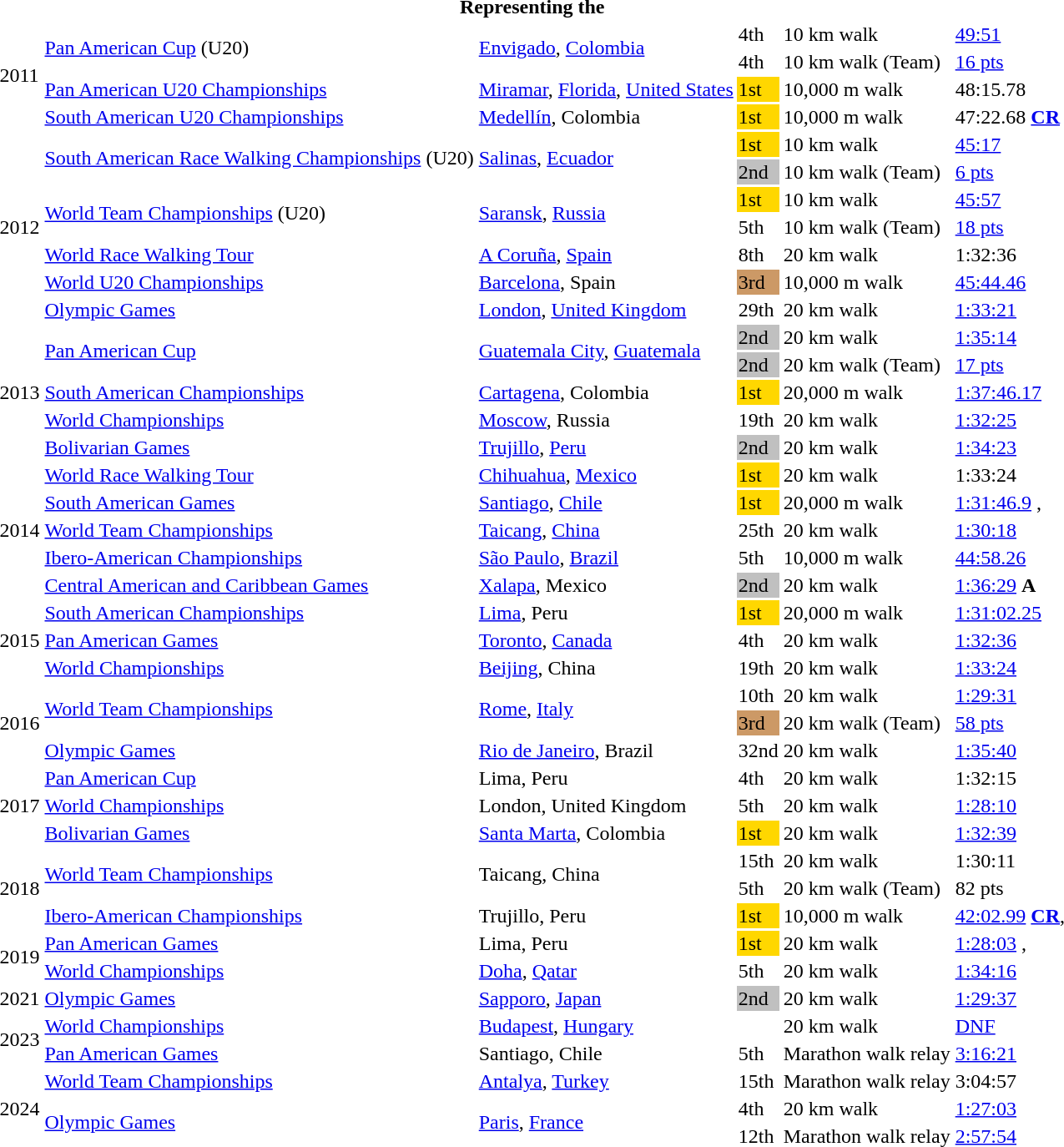<table>
<tr>
<th colspan="6">Representing the </th>
</tr>
<tr>
<td rowspan=4>2011</td>
<td rowspan=2><a href='#'>Pan American Cup</a> (U20)</td>
<td rowspan=2><a href='#'>Envigado</a>, <a href='#'>Colombia</a></td>
<td>4th</td>
<td>10 km walk</td>
<td><a href='#'>49:51</a></td>
</tr>
<tr>
<td>4th</td>
<td>10 km walk (Team)</td>
<td><a href='#'>16 pts</a></td>
</tr>
<tr>
<td><a href='#'>Pan American U20 Championships</a></td>
<td><a href='#'>Miramar</a>, <a href='#'>Florida</a>, <a href='#'>United States</a></td>
<td bgcolor=gold>1st</td>
<td>10,000 m walk</td>
<td>48:15.78</td>
</tr>
<tr>
<td><a href='#'>South American U20 Championships</a></td>
<td><a href='#'>Medellín</a>, Colombia</td>
<td bgcolor=gold>1st</td>
<td>10,000 m walk</td>
<td>47:22.68 <strong><a href='#'>CR</a></strong></td>
</tr>
<tr>
<td rowspan=7>2012</td>
<td rowspan=2><a href='#'>South American Race Walking Championships</a> (U20)</td>
<td rowspan=2><a href='#'>Salinas</a>, <a href='#'>Ecuador</a></td>
<td bgcolor=gold>1st</td>
<td>10 km walk</td>
<td><a href='#'>45:17</a> <strong></strong></td>
</tr>
<tr>
<td bgcolor=silver>2nd</td>
<td>10 km walk (Team)</td>
<td><a href='#'>6 pts</a></td>
</tr>
<tr>
<td rowspan=2><a href='#'>World Team Championships</a> (U20)</td>
<td rowspan=2><a href='#'>Saransk</a>, <a href='#'>Russia</a></td>
<td bgcolor=gold>1st</td>
<td>10 km walk</td>
<td><a href='#'>45:57</a></td>
</tr>
<tr>
<td>5th</td>
<td>10 km walk (Team)</td>
<td><a href='#'>18 pts</a></td>
</tr>
<tr>
<td><a href='#'>World Race Walking Tour</a></td>
<td><a href='#'>A Coruña</a>, <a href='#'>Spain</a></td>
<td>8th</td>
<td>20 km walk</td>
<td>1:32:36 <strong></strong></td>
</tr>
<tr>
<td><a href='#'>World U20 Championships</a></td>
<td><a href='#'>Barcelona</a>, Spain</td>
<td bgcolor="cc9966">3rd</td>
<td>10,000 m walk</td>
<td><a href='#'>45:44.46</a> <strong></strong></td>
</tr>
<tr>
<td><a href='#'>Olympic Games</a></td>
<td><a href='#'>London</a>, <a href='#'>United Kingdom</a></td>
<td>29th</td>
<td>20 km walk</td>
<td><a href='#'>1:33:21</a></td>
</tr>
<tr>
<td rowspan=5>2013</td>
<td rowspan=2><a href='#'>Pan American Cup</a></td>
<td rowspan=2><a href='#'>Guatemala City</a>, <a href='#'>Guatemala</a></td>
<td bgcolor=silver>2nd</td>
<td>20 km walk</td>
<td><a href='#'>1:35:14</a></td>
</tr>
<tr>
<td bgcolor=silver>2nd</td>
<td>20 km walk (Team)</td>
<td><a href='#'>17 pts</a></td>
</tr>
<tr>
<td><a href='#'>South American Championships</a></td>
<td><a href='#'>Cartagena</a>, Colombia</td>
<td bgcolor=gold>1st</td>
<td>20,000 m walk</td>
<td><a href='#'>1:37:46.17</a></td>
</tr>
<tr>
<td><a href='#'>World Championships</a></td>
<td><a href='#'>Moscow</a>, Russia</td>
<td>19th</td>
<td>20 km walk</td>
<td><a href='#'>1:32:25</a> <strong></strong></td>
</tr>
<tr>
<td><a href='#'>Bolivarian Games</a></td>
<td><a href='#'>Trujillo</a>, <a href='#'>Peru</a></td>
<td bgcolor=silver>2nd</td>
<td>20 km walk</td>
<td><a href='#'>1:34:23</a></td>
</tr>
<tr>
<td rowspan=5>2014</td>
<td><a href='#'>World Race Walking Tour</a></td>
<td><a href='#'>Chihuahua</a>, <a href='#'>Mexico</a></td>
<td bgcolor=gold>1st</td>
<td>20 km walk</td>
<td>1:33:24</td>
</tr>
<tr>
<td><a href='#'>South American Games</a></td>
<td><a href='#'>Santiago</a>, <a href='#'>Chile</a></td>
<td bgcolor=gold>1st</td>
<td>20,000 m walk</td>
<td><a href='#'>1:31:46.9</a> <strong></strong>, <strong></strong></td>
</tr>
<tr>
<td><a href='#'>World Team Championships</a></td>
<td><a href='#'>Taicang</a>, <a href='#'>China</a></td>
<td>25th</td>
<td>20 km walk</td>
<td><a href='#'>1:30:18</a> <strong></strong></td>
</tr>
<tr>
<td><a href='#'>Ibero-American Championships</a></td>
<td><a href='#'>São Paulo</a>, <a href='#'>Brazil</a></td>
<td>5th</td>
<td>10,000 m walk</td>
<td><a href='#'>44:58.26</a> <strong></strong></td>
</tr>
<tr>
<td><a href='#'>Central American and Caribbean Games</a></td>
<td><a href='#'>Xalapa</a>, Mexico</td>
<td bgcolor=silver>2nd</td>
<td>20 km walk</td>
<td><a href='#'>1:36:29</a> <strong>A</strong></td>
</tr>
<tr>
<td rowspan=3>2015</td>
<td><a href='#'>South American Championships</a></td>
<td><a href='#'>Lima</a>, Peru</td>
<td bgcolor=gold>1st</td>
<td>20,000 m walk</td>
<td><a href='#'>1:31:02.25</a> <strong></strong></td>
</tr>
<tr>
<td><a href='#'>Pan American Games</a></td>
<td><a href='#'>Toronto</a>, <a href='#'>Canada</a></td>
<td>4th</td>
<td>20 km walk</td>
<td><a href='#'>1:32:36</a></td>
</tr>
<tr>
<td><a href='#'>World Championships</a></td>
<td><a href='#'>Beijing</a>, China</td>
<td>19th</td>
<td>20 km walk</td>
<td><a href='#'>1:33:24</a></td>
</tr>
<tr>
<td rowspan=3>2016</td>
<td rowspan=2><a href='#'>World Team Championships</a></td>
<td rowspan=2><a href='#'>Rome</a>, <a href='#'>Italy</a></td>
<td>10th</td>
<td>20 km walk</td>
<td><a href='#'>1:29:31</a> <strong></strong></td>
</tr>
<tr>
<td bgcolor="cc9966">3rd</td>
<td>20 km walk (Team)</td>
<td><a href='#'>58 pts</a></td>
</tr>
<tr>
<td><a href='#'>Olympic Games</a></td>
<td><a href='#'>Rio de Janeiro</a>, Brazil</td>
<td>32nd</td>
<td>20 km walk</td>
<td><a href='#'>1:35:40</a></td>
</tr>
<tr>
<td rowspan=3>2017</td>
<td><a href='#'>Pan American Cup</a></td>
<td>Lima, Peru</td>
<td>4th</td>
<td>20 km walk</td>
<td>1:32:15</td>
</tr>
<tr>
<td><a href='#'>World Championships</a></td>
<td>London, United Kingdom</td>
<td>5th</td>
<td>20 km walk</td>
<td><a href='#'>1:28:10</a> <strong></strong></td>
</tr>
<tr>
<td><a href='#'>Bolivarian Games</a></td>
<td><a href='#'>Santa Marta</a>, Colombia</td>
<td bgcolor=gold>1st</td>
<td>20 km walk</td>
<td><a href='#'>1:32:39</a> <strong></strong></td>
</tr>
<tr>
<td rowspan=3>2018</td>
<td rowspan=2><a href='#'>World Team Championships</a></td>
<td rowspan=2>Taicang, China</td>
<td>15th</td>
<td>20 km walk</td>
<td>1:30:11</td>
</tr>
<tr>
<td>5th</td>
<td>20 km walk (Team)</td>
<td>82 pts</td>
</tr>
<tr>
<td><a href='#'>Ibero-American Championships</a></td>
<td>Trujillo, Peru</td>
<td bgcolor=gold>1st</td>
<td>10,000 m walk</td>
<td><a href='#'>42:02.99</a> <strong><a href='#'>CR</a></strong>, <strong></strong></td>
</tr>
<tr>
<td rowspan=2>2019</td>
<td><a href='#'>Pan American Games</a></td>
<td>Lima, Peru</td>
<td bgcolor=gold>1st</td>
<td>20 km walk</td>
<td><a href='#'>1:28:03</a> <strong></strong>, <strong></strong></td>
</tr>
<tr>
<td><a href='#'>World Championships</a></td>
<td><a href='#'>Doha</a>, <a href='#'>Qatar</a></td>
<td>5th</td>
<td>20 km walk</td>
<td><a href='#'>1:34:16</a></td>
</tr>
<tr>
<td>2021</td>
<td><a href='#'>Olympic Games</a></td>
<td><a href='#'>Sapporo</a>, <a href='#'>Japan</a></td>
<td bgcolor=silver>2nd</td>
<td>20 km walk</td>
<td><a href='#'>1:29:37</a></td>
</tr>
<tr>
<td rowspan=2>2023</td>
<td><a href='#'>World Championships</a></td>
<td><a href='#'>Budapest</a>, <a href='#'>Hungary</a></td>
<td></td>
<td>20 km walk</td>
<td><a href='#'>DNF</a></td>
</tr>
<tr>
<td><a href='#'>Pan American Games</a></td>
<td>Santiago, Chile</td>
<td>5th</td>
<td>Marathon walk relay</td>
<td><a href='#'>3:16:21</a></td>
</tr>
<tr>
<td rowspan=3>2024</td>
<td><a href='#'>World Team Championships</a></td>
<td><a href='#'>Antalya</a>, <a href='#'>Turkey</a></td>
<td>15th</td>
<td>Marathon walk relay</td>
<td>3:04:57</td>
</tr>
<tr>
<td rowspan=2><a href='#'>Olympic Games</a></td>
<td rowspan=2><a href='#'>Paris</a>, <a href='#'>France</a></td>
<td>4th</td>
<td>20 km walk</td>
<td><a href='#'>1:27:03</a> <strong></strong></td>
</tr>
<tr>
<td>12th</td>
<td>Marathon walk relay</td>
<td><a href='#'>2:57:54</a></td>
</tr>
</table>
